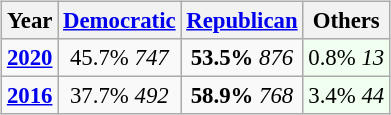<table class="wikitable" style="float:right; font-size:95%;">
<tr>
<th>Year</th>
<th><a href='#'>Democratic</a></th>
<th><a href='#'>Republican</a></th>
<th>Others</th>
</tr>
<tr>
<td style="text-align:center;" ><strong><a href='#'>2020</a></strong></td>
<td style="text-align:center;" >45.7% <em>747</em></td>
<td style="text-align:center;" ><strong>53.5%</strong> <em>876</em></td>
<td style="text-align:center; background:honeyDew;">0.8% <em>13</em></td>
</tr>
<tr>
<td style="text-align:center;" ><strong><a href='#'>2016</a></strong></td>
<td style="text-align:center;" >37.7% <em>492</em></td>
<td style="text-align:center;" ><strong>58.9%</strong> <em>768</em></td>
<td style="text-align:center; background:honeyDew;">3.4% <em>44</em></td>
</tr>
</table>
